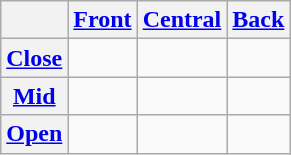<table class="wikitable" style="text-align: center">
<tr>
<th> </th>
<th><a href='#'>Front</a></th>
<th><a href='#'>Central</a></th>
<th><a href='#'>Back</a></th>
</tr>
<tr>
<th><a href='#'>Close</a></th>
<td> </td>
<td> </td>
<td> </td>
</tr>
<tr>
<th><a href='#'>Mid</a></th>
<td> </td>
<td> </td>
<td> </td>
</tr>
<tr>
<th><a href='#'>Open</a></th>
<td></td>
<td> </td>
<td></td>
</tr>
</table>
